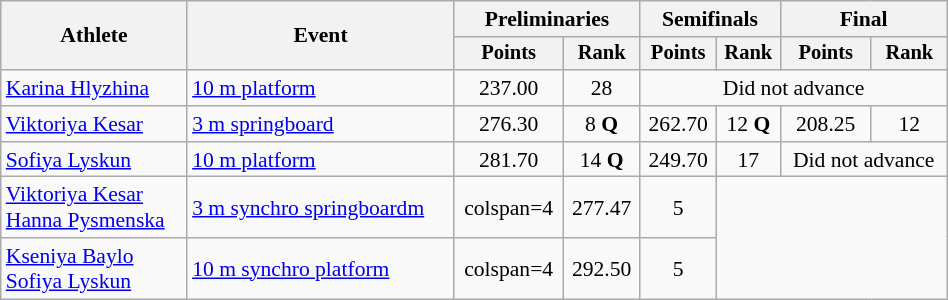<table class="wikitable" style="text-align:center; font-size:90%; width:50%;">
<tr>
<th rowspan=2>Athlete</th>
<th rowspan=2>Event</th>
<th colspan=2>Preliminaries</th>
<th colspan=2>Semifinals</th>
<th colspan=2>Final</th>
</tr>
<tr style="font-size:95%">
<th>Points</th>
<th>Rank</th>
<th>Points</th>
<th>Rank</th>
<th>Points</th>
<th>Rank</th>
</tr>
<tr>
<td align=left><a href='#'>Karina Hlyzhina</a></td>
<td align=left><a href='#'>10 m platform</a></td>
<td>237.00</td>
<td>28</td>
<td colspan=4>Did not advance</td>
</tr>
<tr>
<td align=left><a href='#'>Viktoriya Kesar</a></td>
<td align=left><a href='#'>3 m springboard</a></td>
<td>276.30</td>
<td>8 <strong>Q</strong></td>
<td>262.70</td>
<td>12 <strong>Q</strong></td>
<td>208.25</td>
<td>12</td>
</tr>
<tr>
<td align=left><a href='#'>Sofiya Lyskun</a></td>
<td align=left><a href='#'>10 m platform</a></td>
<td>281.70</td>
<td>14 <strong>Q</strong></td>
<td>249.70</td>
<td>17</td>
<td colspan=2>Did not advance</td>
</tr>
<tr>
<td align=left><a href='#'>Viktoriya Kesar</a><br><a href='#'>Hanna Pysmenska</a></td>
<td align=left><a href='#'>3 m synchro springboardm</a></td>
<td>colspan=4 </td>
<td>277.47</td>
<td>5</td>
</tr>
<tr>
<td align=left><a href='#'>Kseniya Baylo</a><br><a href='#'>Sofiya Lyskun</a></td>
<td align=left><a href='#'>10 m synchro platform</a></td>
<td>colspan=4 </td>
<td>292.50</td>
<td>5</td>
</tr>
</table>
